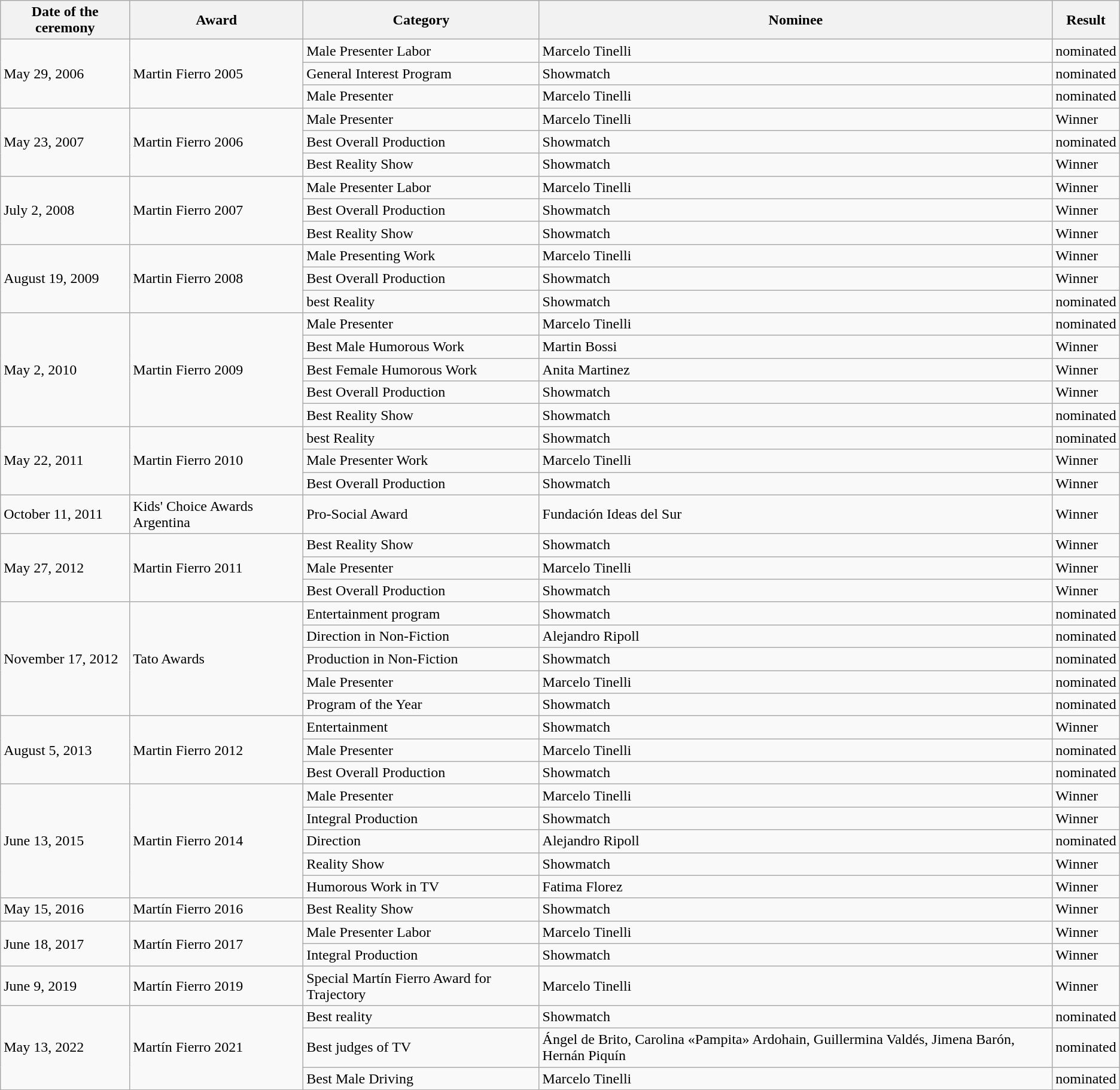<table class="wikitable">
<tr>
<th>Date of the ceremony</th>
<th>Award</th>
<th>Category</th>
<th>Nominee</th>
<th>Result</th>
</tr>
<tr>
<td rowspan="3">May 29, 2006</td>
<td rowspan="3">Martin Fierro 2005</td>
<td>Male Presenter Labor</td>
<td>Marcelo Tinelli</td>
<td>nominated</td>
</tr>
<tr>
<td>General Interest Program</td>
<td>Showmatch</td>
<td>nominated</td>
</tr>
<tr>
<td>Male Presenter</td>
<td>Marcelo Tinelli</td>
<td>nominated</td>
</tr>
<tr>
<td rowspan="3">May 23, 2007</td>
<td rowspan="3">Martin Fierro 2006</td>
<td>Male Presenter</td>
<td>Marcelo Tinelli</td>
<td>Winner</td>
</tr>
<tr>
<td>Best Overall Production</td>
<td>Showmatch</td>
<td>nominated</td>
</tr>
<tr>
<td>Best Reality Show</td>
<td>Showmatch</td>
<td>Winner</td>
</tr>
<tr>
<td rowspan="3">July 2, 2008</td>
<td rowspan="3">Martin Fierro 2007</td>
<td>Male Presenter Labor</td>
<td>Marcelo Tinelli</td>
<td>Winner</td>
</tr>
<tr>
<td>Best Overall Production</td>
<td>Showmatch</td>
<td>Winner</td>
</tr>
<tr>
<td>Best Reality Show</td>
<td>Showmatch</td>
<td>Winner</td>
</tr>
<tr>
<td rowspan="3">August 19, 2009</td>
<td rowspan="3">Martin Fierro 2008</td>
<td>Male Presenting Work</td>
<td>Marcelo Tinelli</td>
<td>Winner</td>
</tr>
<tr>
<td>Best Overall Production</td>
<td>Showmatch</td>
<td>Winner</td>
</tr>
<tr>
<td>best Reality</td>
<td>Showmatch</td>
<td>nominated</td>
</tr>
<tr>
<td rowspan="5">May 2, 2010</td>
<td rowspan="5">Martin Fierro 2009</td>
<td>Male Presenter</td>
<td>Marcelo Tinelli</td>
<td>nominated</td>
</tr>
<tr>
<td>Best Male Humorous Work</td>
<td>Martin Bossi</td>
<td>Winner</td>
</tr>
<tr>
<td>Best Female Humorous Work</td>
<td>Anita Martinez</td>
<td>Winner</td>
</tr>
<tr>
<td>Best Overall Production</td>
<td>Showmatch</td>
<td>Winner</td>
</tr>
<tr>
<td>Best Reality Show</td>
<td>Showmatch</td>
<td>nominated</td>
</tr>
<tr>
<td rowspan="3">May 22, 2011</td>
<td rowspan="3">Martin Fierro 2010</td>
<td>best Reality</td>
<td>Showmatch</td>
<td>nominated</td>
</tr>
<tr>
<td>Male Presenter Work</td>
<td>Marcelo Tinelli</td>
<td>Winner</td>
</tr>
<tr>
<td>Best Overall Production</td>
<td>Showmatch</td>
<td>Winner</td>
</tr>
<tr>
<td>October 11, 2011</td>
<td>Kids' Choice Awards Argentina</td>
<td>Pro-Social Award</td>
<td>Fundación Ideas del Sur</td>
<td>Winner</td>
</tr>
<tr>
<td rowspan="3">May 27, 2012</td>
<td rowspan="3">Martin Fierro 2011</td>
<td>Best Reality Show</td>
<td>Showmatch</td>
<td>Winner</td>
</tr>
<tr>
<td>Male Presenter</td>
<td>Marcelo Tinelli</td>
<td>Winner</td>
</tr>
<tr>
<td>Best Overall Production</td>
<td>Showmatch</td>
<td>Winner</td>
</tr>
<tr>
<td rowspan="5">November 17, 2012</td>
<td rowspan="5">Tato Awards</td>
<td>Entertainment program</td>
<td>Showmatch</td>
<td>nominated</td>
</tr>
<tr>
<td>Direction in Non-Fiction</td>
<td>Alejandro Ripoll</td>
<td>nominated</td>
</tr>
<tr>
<td>Production in Non-Fiction</td>
<td>Showmatch</td>
<td>nominated</td>
</tr>
<tr>
<td>Male Presenter</td>
<td>Marcelo Tinelli</td>
<td>nominated</td>
</tr>
<tr>
<td>Program of the Year</td>
<td>Showmatch</td>
<td>nominated</td>
</tr>
<tr>
<td rowspan="3">August 5, 2013</td>
<td rowspan="3">Martin Fierro 2012</td>
<td>Entertainment</td>
<td>Showmatch</td>
<td>Winner</td>
</tr>
<tr>
<td>Male Presenter</td>
<td>Marcelo Tinelli</td>
<td>nominated</td>
</tr>
<tr>
<td>Best Overall Production</td>
<td>Showmatch</td>
<td>nominated</td>
</tr>
<tr>
<td rowspan="5">June 13, 2015</td>
<td rowspan="5">Martin Fierro 2014</td>
<td>Male Presenter</td>
<td>Marcelo Tinelli</td>
<td>Winner</td>
</tr>
<tr>
<td>Integral Production</td>
<td>Showmatch</td>
<td>Winner</td>
</tr>
<tr>
<td>Direction</td>
<td>Alejandro Ripoll</td>
<td>nominated</td>
</tr>
<tr>
<td>Reality Show</td>
<td>Showmatch</td>
<td>Winner</td>
</tr>
<tr>
<td>Humorous Work in TV</td>
<td>Fatima Florez</td>
<td>Winner</td>
</tr>
<tr>
<td>May 15, 2016</td>
<td>Martín Fierro 2016</td>
<td>Best Reality Show</td>
<td>Showmatch</td>
<td>Winner</td>
</tr>
<tr>
<td rowspan="2">June 18, 2017</td>
<td rowspan="2">Martín Fierro 2017</td>
<td>Male Presenter Labor</td>
<td>Marcelo Tinelli</td>
<td>Winner</td>
</tr>
<tr>
<td>Integral Production</td>
<td>Showmatch</td>
<td>Winner</td>
</tr>
<tr>
<td>June 9, 2019</td>
<td>Martín Fierro 2019</td>
<td>Special Martín Fierro Award for Trajectory</td>
<td>Marcelo Tinelli</td>
<td>Winner</td>
</tr>
<tr>
<td rowspan="4">May 13, 2022</td>
<td rowspan="4">Martín Fierro 2021</td>
<td>Best reality</td>
<td>Showmatch</td>
<td>nominated</td>
</tr>
<tr>
<td>Best judges of TV</td>
<td>Ángel de Brito, Carolina «Pampita» Ardohain, Guillermina Valdés, Jimena Barón, Hernán Piquín</td>
<td>nominated</td>
</tr>
<tr>
<td>Best Male Driving</td>
<td>Marcelo Tinelli</td>
<td>nominated</td>
</tr>
</table>
